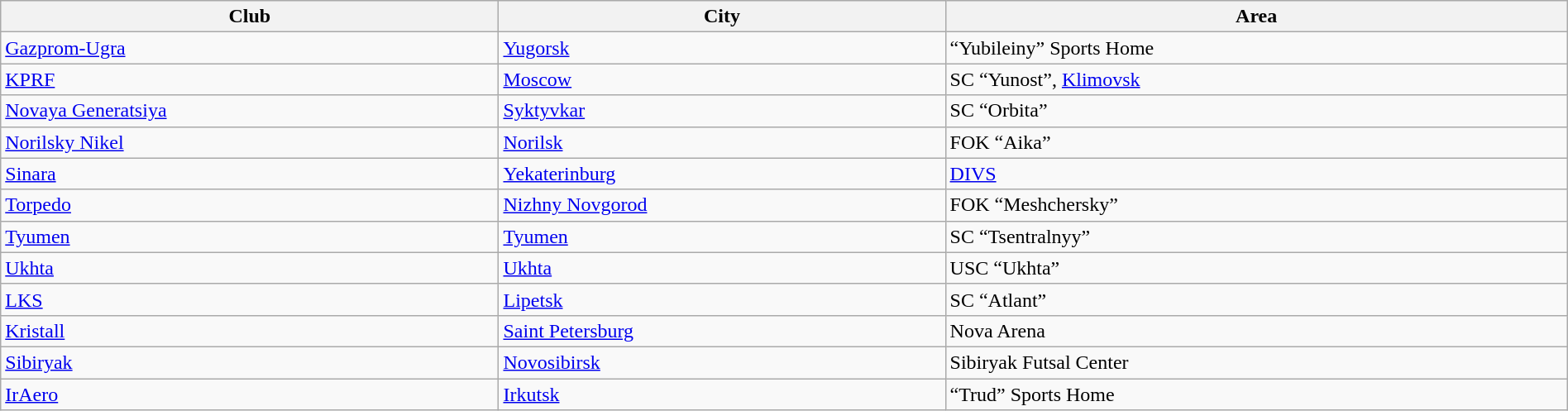<table class="wikitable sortable" width="100%">
<tr>
<th>Club</th>
<th>City</th>
<th>Area</th>
</tr>
<tr>
<td> <a href='#'>Gazprom-Ugra</a></td>
<td> <a href='#'>Yugorsk</a></td>
<td>“Yubileiny” Sports Home</td>
</tr>
<tr>
<td><a href='#'>KPRF</a></td>
<td> <a href='#'>Moscow</a></td>
<td>SC “Yunost”, <a href='#'>Klimovsk</a></td>
</tr>
<tr>
<td><a href='#'>Novaya Generatsiya</a></td>
<td> <a href='#'>Syktyvkar</a></td>
<td>SC “Orbita”</td>
</tr>
<tr>
<td><a href='#'>Norilsky Nikel</a></td>
<td> <a href='#'>Norilsk</a></td>
<td>FOK “Аika”</td>
</tr>
<tr>
<td><a href='#'>Sinara</a></td>
<td> <a href='#'>Yekaterinburg</a></td>
<td><a href='#'>DIVS</a></td>
</tr>
<tr>
<td><a href='#'>Torpedo</a></td>
<td> <a href='#'>Nizhny Novgorod</a></td>
<td>FOK “Meshchersky”</td>
</tr>
<tr>
<td><a href='#'>Tyumen</a></td>
<td> <a href='#'>Tyumen</a></td>
<td>SC “Tsentralnyy”</td>
</tr>
<tr>
<td><a href='#'>Ukhta</a></td>
<td> <a href='#'>Ukhta</a></td>
<td>USC “Ukhta”</td>
</tr>
<tr>
<td><a href='#'>LKS</a></td>
<td> <a href='#'>Lipetsk</a></td>
<td>SC “Atlant”</td>
</tr>
<tr>
<td><a href='#'>Kristall</a></td>
<td> <a href='#'>Saint Petersburg</a></td>
<td>Nova Arena</td>
</tr>
<tr>
<td><a href='#'>Sibiryak</a></td>
<td> <a href='#'>Novosibirsk</a></td>
<td>Sibiryak Futsal Center</td>
</tr>
<tr>
<td> <a href='#'>IrAero</a></td>
<td> <a href='#'>Irkutsk</a></td>
<td>“Trud” Sports Home</td>
</tr>
</table>
